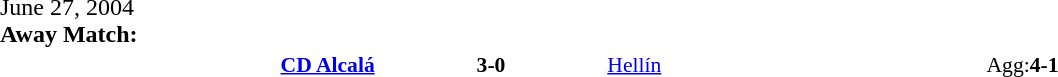<table width=100% cellspacing=1>
<tr>
<th width=20%></th>
<th width=12%></th>
<th width=20%></th>
<th></th>
</tr>
<tr>
<td>June 27, 2004<br><strong>Away Match:</strong></td>
</tr>
<tr style=font-size:90%>
<td align=right><strong><a href='#'>CD Alcalá</a></strong></td>
<td align=center><strong>3-0</strong></td>
<td><a href='#'>Hellín</a></td>
<td>Agg:<strong>4-1</strong></td>
</tr>
</table>
